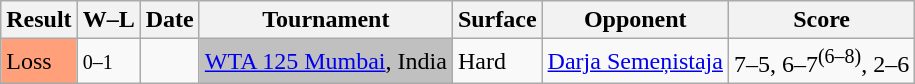<table class="sortable wikitable">
<tr>
<th>Result</th>
<th class="unsortable">W–L</th>
<th>Date</th>
<th>Tournament</th>
<th>Surface</th>
<th>Opponent</th>
<th class="unsortable">Score</th>
</tr>
<tr>
<td style="background:#ffa07a;">Loss</td>
<td><small>0–1</small></td>
<td><a href='#'></a></td>
<td bgcolor=silver><a href='#'>WTA 125 Mumbai</a>, India</td>
<td>Hard</td>
<td> <a href='#'>Darja Semeņistaja</a></td>
<td>7–5, 6–7<sup>(6–8)</sup>, 2–6</td>
</tr>
</table>
